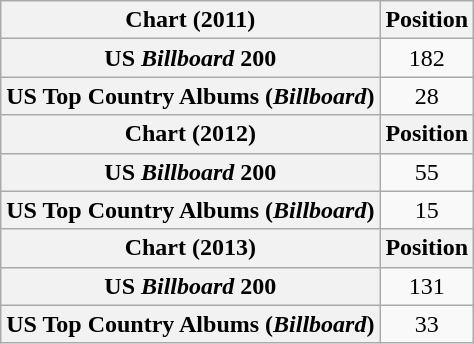<table class="wikitable plainrowheaders" style="text-align:center">
<tr>
<th scope="col">Chart (2011)</th>
<th scope="col">Position</th>
</tr>
<tr>
<th scope="row">US <em>Billboard</em> 200</th>
<td>182</td>
</tr>
<tr>
<th scope="row">US Top Country Albums (<em>Billboard</em>)</th>
<td>28</td>
</tr>
<tr>
<th scope="col">Chart (2012)</th>
<th scope="col">Position</th>
</tr>
<tr>
<th scope="row">US <em>Billboard</em> 200</th>
<td>55</td>
</tr>
<tr>
<th scope="row">US Top Country Albums (<em>Billboard</em>)</th>
<td>15</td>
</tr>
<tr>
<th scope="col">Chart (2013)</th>
<th scope="col">Position</th>
</tr>
<tr>
<th scope="row">US <em>Billboard</em> 200</th>
<td>131</td>
</tr>
<tr>
<th scope="row">US Top Country Albums (<em>Billboard</em>)</th>
<td>33</td>
</tr>
</table>
